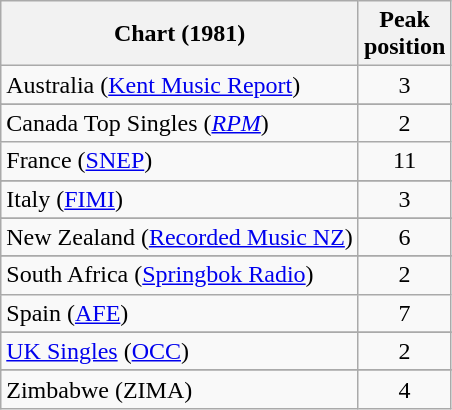<table class="wikitable sortable">
<tr>
<th>Chart (1981)</th>
<th>Peak<br>position</th>
</tr>
<tr>
<td>Australia (<a href='#'>Kent Music Report</a>)</td>
<td style="text-align:center;">3</td>
</tr>
<tr>
</tr>
<tr>
</tr>
<tr>
<td>Canada Top Singles (<em><a href='#'>RPM</a></em>)</td>
<td style="text-align:center;">2</td>
</tr>
<tr>
<td>France (<a href='#'>SNEP</a>)</td>
<td align="center">11</td>
</tr>
<tr>
</tr>
<tr>
<td>Italy (<a href='#'>FIMI</a>)</td>
<td style="text-align:center;">3</td>
</tr>
<tr>
</tr>
<tr>
</tr>
<tr>
<td>New Zealand (<a href='#'>Recorded Music NZ</a>)</td>
<td style="text-align:center;">6</td>
</tr>
<tr>
</tr>
<tr>
<td>South Africa (<a href='#'>Springbok Radio</a>)</td>
<td align="center">2</td>
</tr>
<tr>
<td>Spain (<a href='#'>AFE</a>)</td>
<td style="text-align:center;">7</td>
</tr>
<tr>
</tr>
<tr>
</tr>
<tr>
<td><a href='#'>UK Singles</a> (<a href='#'>OCC</a>)</td>
<td style="text-align:center;">2</td>
</tr>
<tr>
</tr>
<tr>
</tr>
<tr>
</tr>
<tr>
<td>Zimbabwe (ZIMA)</td>
<td style="text-align:center;">4</td>
</tr>
</table>
